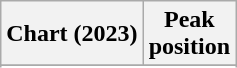<table class="wikitable sortable plainrowheaders" style="text-align:center;">
<tr>
<th scope="col">Chart (2023)</th>
<th scope="col">Peak<br>position</th>
</tr>
<tr>
</tr>
<tr>
</tr>
<tr>
</tr>
<tr>
</tr>
<tr>
</tr>
<tr>
</tr>
<tr>
</tr>
<tr>
</tr>
</table>
